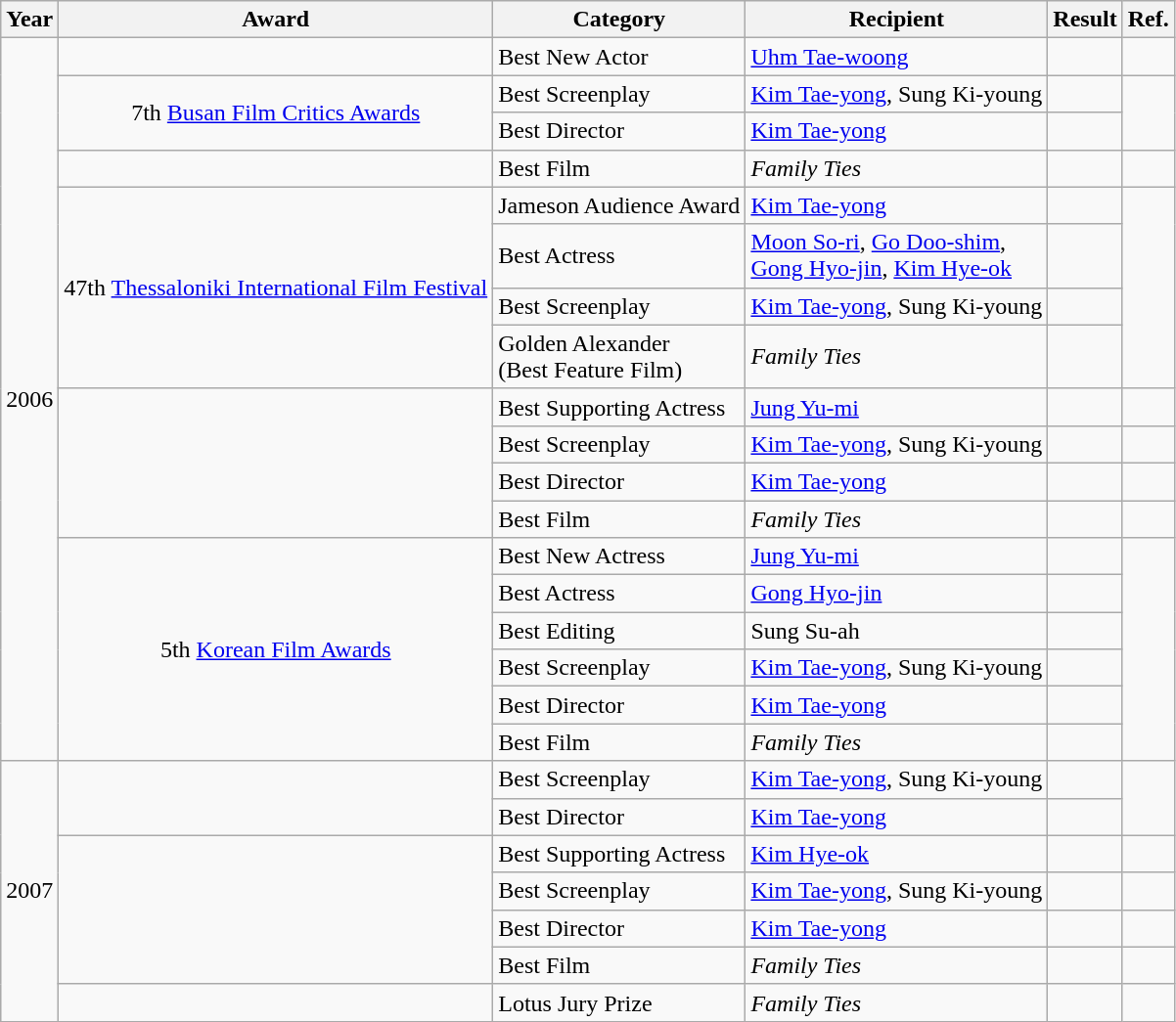<table class="wikitable">
<tr>
<th>Year</th>
<th>Award</th>
<th>Category</th>
<th>Recipient</th>
<th>Result</th>
<th>Ref.</th>
</tr>
<tr>
<td rowspan=18>2006</td>
<td></td>
<td>Best New Actor</td>
<td><a href='#'>Uhm Tae-woong</a></td>
<td></td>
<td></td>
</tr>
<tr>
<td rowspan=2 style="text-align:center;">7th <a href='#'>Busan Film Critics Awards</a></td>
<td>Best Screenplay</td>
<td><a href='#'>Kim Tae-yong</a>, Sung Ki-young</td>
<td></td>
<td rowspan=2></td>
</tr>
<tr>
<td>Best Director</td>
<td><a href='#'>Kim Tae-yong</a></td>
<td></td>
</tr>
<tr>
<td></td>
<td>Best Film</td>
<td><em>Family Ties</em></td>
<td></td>
<td></td>
</tr>
<tr>
<td rowspan=4 style="text-align:center;">47th <a href='#'>Thessaloniki International Film Festival</a></td>
<td>Jameson Audience Award</td>
<td><a href='#'>Kim Tae-yong</a></td>
<td></td>
<td rowspan=4></td>
</tr>
<tr>
<td>Best Actress</td>
<td><a href='#'>Moon So-ri</a>, <a href='#'>Go Doo-shim</a>,<br><a href='#'>Gong Hyo-jin</a>, <a href='#'>Kim Hye-ok</a></td>
<td></td>
</tr>
<tr>
<td>Best Screenplay</td>
<td><a href='#'>Kim Tae-yong</a>, Sung Ki-young</td>
<td></td>
</tr>
<tr>
<td>Golden Alexander<br>(Best Feature Film)</td>
<td><em>Family Ties</em></td>
<td></td>
</tr>
<tr>
<td rowspan=4></td>
<td>Best Supporting Actress</td>
<td><a href='#'>Jung Yu-mi</a></td>
<td></td>
<td></td>
</tr>
<tr>
<td>Best Screenplay</td>
<td><a href='#'>Kim Tae-yong</a>, Sung Ki-young</td>
<td></td>
<td></td>
</tr>
<tr>
<td>Best Director</td>
<td><a href='#'>Kim Tae-yong</a></td>
<td></td>
<td></td>
</tr>
<tr>
<td>Best Film</td>
<td><em>Family Ties</em></td>
<td></td>
<td></td>
</tr>
<tr>
<td rowspan=6 style="text-align:center;">5th <a href='#'>Korean Film Awards</a></td>
<td>Best New Actress</td>
<td><a href='#'>Jung Yu-mi</a></td>
<td></td>
<td rowspan=6></td>
</tr>
<tr>
<td>Best Actress</td>
<td><a href='#'>Gong Hyo-jin</a></td>
<td></td>
</tr>
<tr>
<td>Best Editing</td>
<td>Sung Su-ah</td>
<td></td>
</tr>
<tr>
<td>Best Screenplay</td>
<td><a href='#'>Kim Tae-yong</a>, Sung Ki-young</td>
<td></td>
</tr>
<tr>
<td>Best Director</td>
<td><a href='#'>Kim Tae-yong</a></td>
<td></td>
</tr>
<tr>
<td>Best Film</td>
<td><em>Family Ties</em></td>
<td></td>
</tr>
<tr>
<td rowspan=7>2007</td>
<td rowspan=2></td>
<td>Best Screenplay</td>
<td><a href='#'>Kim Tae-yong</a>, Sung Ki-young</td>
<td></td>
<td rowspan=2></td>
</tr>
<tr>
<td>Best Director</td>
<td><a href='#'>Kim Tae-yong</a></td>
<td></td>
</tr>
<tr>
<td rowspan=4></td>
<td>Best Supporting Actress</td>
<td><a href='#'>Kim Hye-ok</a></td>
<td></td>
<td></td>
</tr>
<tr>
<td>Best Screenplay</td>
<td><a href='#'>Kim Tae-yong</a>, Sung Ki-young</td>
<td></td>
<td></td>
</tr>
<tr>
<td>Best Director</td>
<td><a href='#'>Kim Tae-yong</a></td>
<td></td>
<td></td>
</tr>
<tr>
<td>Best Film</td>
<td><em>Family Ties</em></td>
<td></td>
<td></td>
</tr>
<tr>
<td></td>
<td>Lotus Jury Prize</td>
<td><em>Family Ties</em></td>
<td></td>
<td></td>
</tr>
</table>
